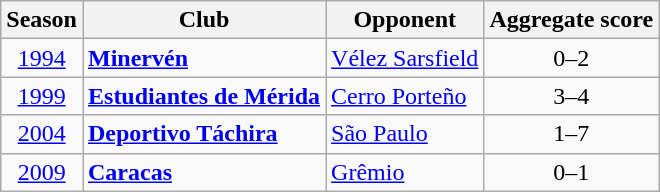<table class="wikitable sortable">
<tr>
<th>Season</th>
<th>Club</th>
<th>Opponent</th>
<th>Aggregate score</th>
</tr>
<tr>
<td align=center><a href='#'>1994</a></td>
<td><strong><a href='#'>Minervén</a></strong></td>
<td> <a href='#'>Vélez Sarsfield</a></td>
<td align=center>0–2</td>
</tr>
<tr>
<td align=center><a href='#'>1999</a></td>
<td><strong><a href='#'>Estudiantes de Mérida</a></strong></td>
<td> <a href='#'>Cerro Porteño</a></td>
<td align=center>3–4</td>
</tr>
<tr>
<td align=center><a href='#'>2004</a></td>
<td><strong><a href='#'>Deportivo Táchira</a></strong></td>
<td> <a href='#'>São Paulo</a></td>
<td align=center>1–7</td>
</tr>
<tr>
<td align=center><a href='#'>2009</a></td>
<td><strong><a href='#'>Caracas</a></strong></td>
<td> <a href='#'>Grêmio</a></td>
<td align=center>0–1</td>
</tr>
</table>
